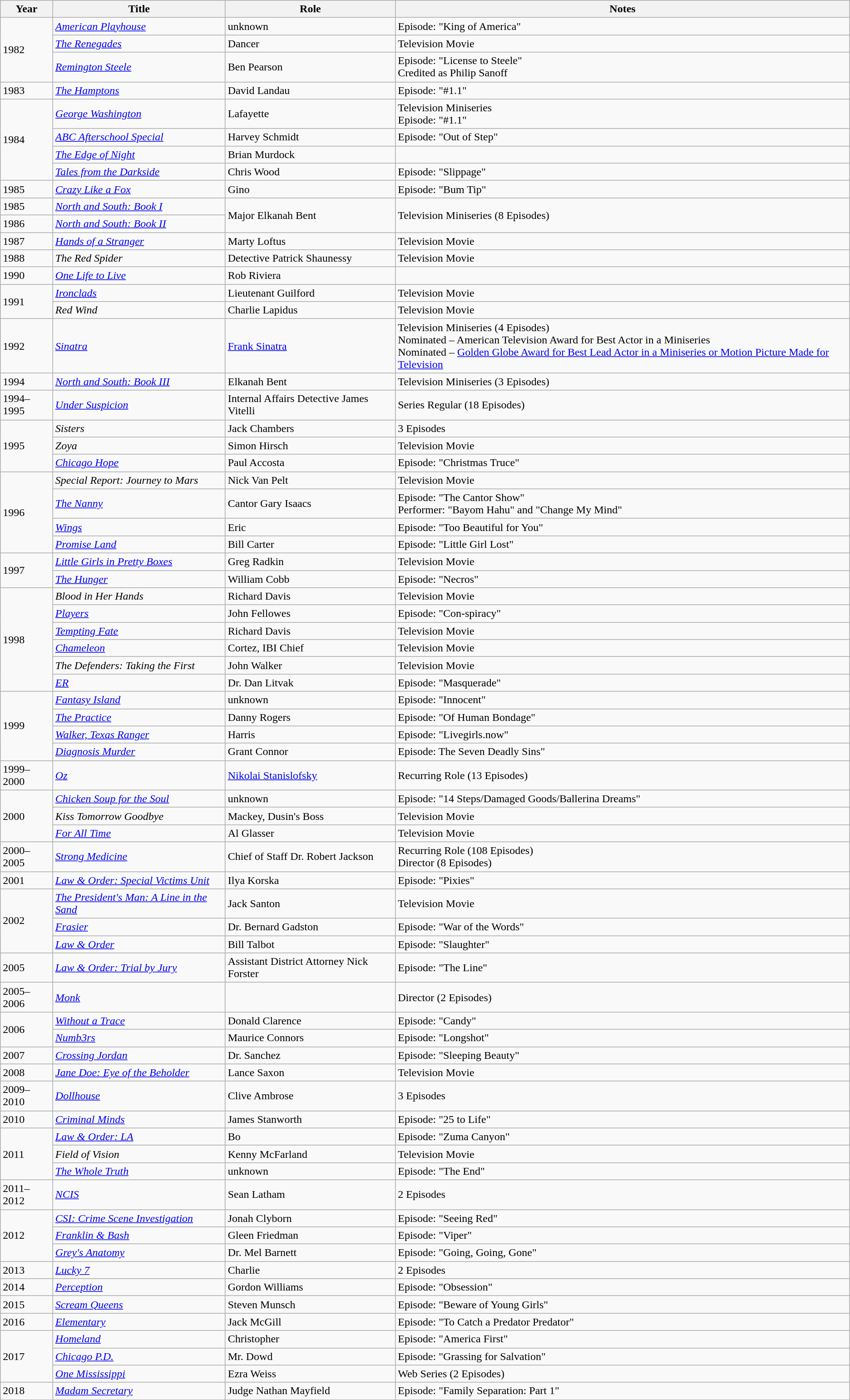<table class="wikitable sortable">
<tr>
<th>Year</th>
<th>Title</th>
<th>Role</th>
<th>Notes</th>
</tr>
<tr>
<td rowspan="3">1982</td>
<td><em><a href='#'>American Playhouse</a></em></td>
<td>unknown</td>
<td>Episode: "King of America"</td>
</tr>
<tr>
<td><em><a href='#'>The Renegades</a></em></td>
<td>Dancer</td>
<td>Television Movie</td>
</tr>
<tr>
<td><em><a href='#'>Remington Steele</a></em></td>
<td>Ben Pearson</td>
<td>Episode: "License to Steele" <br> Credited as Philip Sanoff</td>
</tr>
<tr>
<td>1983</td>
<td><em><a href='#'>The Hamptons</a></em></td>
<td>David Landau</td>
<td>Episode: "#1.1"</td>
</tr>
<tr>
<td rowspan="4">1984</td>
<td><em><a href='#'>George Washington</a></em></td>
<td>Lafayette</td>
<td>Television Miniseries <br> Episode: "#1.1"</td>
</tr>
<tr>
<td><em><a href='#'>ABC Afterschool Special</a></em></td>
<td>Harvey Schmidt</td>
<td>Episode: "Out of Step"</td>
</tr>
<tr>
<td><em><a href='#'>The Edge of Night</a></em></td>
<td>Brian Murdock</td>
<td></td>
</tr>
<tr>
<td><em><a href='#'>Tales from the Darkside</a></em></td>
<td>Chris Wood</td>
<td>Episode: "Slippage"</td>
</tr>
<tr>
<td>1985</td>
<td><em><a href='#'>Crazy Like a Fox</a></em></td>
<td>Gino</td>
<td>Episode: "Bum Tip"</td>
</tr>
<tr>
<td>1985</td>
<td><em><a href='#'>North and South: Book I</a></em></td>
<td rowspan="2">Major Elkanah Bent</td>
<td rowspan="2">Television Miniseries (8 Episodes)</td>
</tr>
<tr>
<td>1986</td>
<td><em><a href='#'>North and South: Book II</a></em></td>
</tr>
<tr>
<td>1987</td>
<td><em><a href='#'>Hands of a Stranger</a></em></td>
<td>Marty Loftus</td>
<td>Television Movie</td>
</tr>
<tr>
<td>1988</td>
<td><em>The Red Spider</em></td>
<td>Detective Patrick Shaunessy</td>
<td>Television Movie</td>
</tr>
<tr>
<td>1990</td>
<td><em><a href='#'>One Life to Live</a></em></td>
<td>Rob Riviera</td>
<td></td>
</tr>
<tr>
<td rowspan="2">1991</td>
<td><em><a href='#'>Ironclads</a></em></td>
<td>Lieutenant Guilford</td>
<td>Television Movie</td>
</tr>
<tr>
<td><em>Red Wind</em></td>
<td>Charlie Lapidus</td>
<td>Television Movie</td>
</tr>
<tr>
<td>1992</td>
<td><em><a href='#'>Sinatra</a></em></td>
<td><a href='#'>Frank Sinatra</a></td>
<td>Television Miniseries (4 Episodes) <br> Nominated – American Television Award for Best Actor in a Miniseries<br>Nominated – <a href='#'>Golden Globe Award for Best Lead Actor in a Miniseries or Motion Picture Made for Television</a></td>
</tr>
<tr>
<td>1994</td>
<td><em><a href='#'>North and South: Book III</a></em></td>
<td>Elkanah Bent</td>
<td>Television Miniseries (3 Episodes)</td>
</tr>
<tr>
<td>1994–1995</td>
<td><em><a href='#'>Under Suspicion</a></em></td>
<td>Internal Affairs Detective James Vitelli</td>
<td>Series Regular (18 Episodes)</td>
</tr>
<tr>
<td rowspan="3">1995</td>
<td><em>Sisters</em></td>
<td>Jack Chambers</td>
<td>3 Episodes</td>
</tr>
<tr>
<td><em>Zoya</em></td>
<td>Simon Hirsch</td>
<td>Television Movie</td>
</tr>
<tr>
<td><em><a href='#'>Chicago Hope</a></em></td>
<td>Paul Accosta</td>
<td>Episode: "Christmas Truce"</td>
</tr>
<tr>
<td rowspan="4">1996</td>
<td><em>Special Report: Journey to Mars</em></td>
<td>Nick Van Pelt</td>
<td>Television Movie</td>
</tr>
<tr>
<td><em><a href='#'>The Nanny</a></em></td>
<td>Cantor Gary Isaacs</td>
<td>Episode: "The Cantor Show" <br> Performer: "Bayom Hahu" and "Change My Mind"</td>
</tr>
<tr>
<td><em><a href='#'>Wings</a></em></td>
<td>Eric</td>
<td>Episode: "Too Beautiful for You"</td>
</tr>
<tr>
<td><em><a href='#'>Promise Land</a></em></td>
<td>Bill Carter</td>
<td>Episode: "Little Girl Lost"</td>
</tr>
<tr>
<td rowspan="2">1997</td>
<td><em><a href='#'>Little Girls in Pretty Boxes</a></em></td>
<td>Greg Radkin</td>
<td>Television Movie</td>
</tr>
<tr>
<td><em><a href='#'>The Hunger</a></em></td>
<td>William Cobb</td>
<td>Episode: "Necros"</td>
</tr>
<tr>
<td rowspan="6">1998</td>
<td><em>Blood in Her Hands</em></td>
<td>Richard Davis</td>
<td>Television Movie</td>
</tr>
<tr>
<td><em><a href='#'>Players</a></em></td>
<td>John Fellowes</td>
<td>Episode: "Con-spiracy"</td>
</tr>
<tr>
<td><em><a href='#'>Tempting Fate</a></em></td>
<td>Richard Davis</td>
<td>Television Movie</td>
</tr>
<tr>
<td><em><a href='#'>Chameleon</a></em></td>
<td>Cortez, IBI Chief</td>
<td>Television Movie</td>
</tr>
<tr>
<td><em>The Defenders: Taking the First</em></td>
<td>John Walker</td>
<td>Television Movie</td>
</tr>
<tr>
<td><em><a href='#'>ER</a></em></td>
<td>Dr. Dan Litvak</td>
<td>Episode: "Masquerade"</td>
</tr>
<tr>
<td rowspan="4">1999</td>
<td><em><a href='#'>Fantasy Island</a></em></td>
<td>unknown</td>
<td>Episode: "Innocent"</td>
</tr>
<tr>
<td><em><a href='#'>The Practice</a></em></td>
<td>Danny Rogers</td>
<td>Episode: "Of Human Bondage"</td>
</tr>
<tr>
<td><em><a href='#'>Walker, Texas Ranger</a></em></td>
<td>Harris</td>
<td>Episode: "Livegirls.now"</td>
</tr>
<tr>
<td><em><a href='#'>Diagnosis Murder</a></em></td>
<td>Grant Connor</td>
<td>Episode: The Seven Deadly Sins"</td>
</tr>
<tr>
<td>1999–2000</td>
<td><em><a href='#'>Oz</a></em></td>
<td><a href='#'>Nikolai Stanislofsky</a></td>
<td>Recurring Role (13 Episodes)</td>
</tr>
<tr>
<td rowspan="3">2000</td>
<td><em><a href='#'>Chicken Soup for the Soul</a></em></td>
<td>unknown</td>
<td>Episode: "14 Steps/Damaged Goods/Ballerina Dreams"</td>
</tr>
<tr>
<td><em>Kiss Tomorrow Goodbye</em></td>
<td>Mackey, Dusin's Boss</td>
<td>Television Movie</td>
</tr>
<tr>
<td><em><a href='#'>For All Time</a></em></td>
<td>Al Glasser</td>
<td>Television Movie</td>
</tr>
<tr>
<td>2000–2005</td>
<td><em><a href='#'>Strong Medicine</a></em></td>
<td>Chief of Staff Dr. Robert Jackson</td>
<td>Recurring Role (108 Episodes) <br> Director (8 Episodes)</td>
</tr>
<tr>
<td>2001</td>
<td><em><a href='#'>Law & Order: Special Victims Unit</a></em></td>
<td>Ilya Korska</td>
<td>Episode: "Pixies"</td>
</tr>
<tr>
<td rowspan="3">2002</td>
<td><em><a href='#'>The President's Man: A Line in the Sand</a></em></td>
<td>Jack Santon</td>
<td>Television Movie</td>
</tr>
<tr>
<td><em><a href='#'>Frasier</a></em></td>
<td>Dr. Bernard Gadston</td>
<td>Episode: "War of the Words"</td>
</tr>
<tr>
<td><em><a href='#'>Law & Order</a></em></td>
<td>Bill Talbot</td>
<td>Episode: "Slaughter"</td>
</tr>
<tr>
<td>2005</td>
<td><em><a href='#'>Law & Order: Trial by Jury</a></em></td>
<td>Assistant District Attorney Nick Forster</td>
<td>Episode: "The Line"</td>
</tr>
<tr>
<td>2005–2006</td>
<td><em><a href='#'>Monk</a></em></td>
<td></td>
<td>Director (2 Episodes)</td>
</tr>
<tr>
<td rowspan="2">2006</td>
<td><em><a href='#'>Without a Trace</a></em></td>
<td>Donald Clarence</td>
<td>Episode: "Candy"</td>
</tr>
<tr>
<td><em><a href='#'>Numb3rs</a></em></td>
<td>Maurice Connors</td>
<td>Episode: "Longshot"</td>
</tr>
<tr>
<td>2007</td>
<td><em><a href='#'>Crossing Jordan</a></em></td>
<td>Dr. Sanchez</td>
<td>Episode: "Sleeping Beauty"</td>
</tr>
<tr>
<td>2008</td>
<td><em><a href='#'>Jane Doe: Eye of the Beholder</a></em></td>
<td>Lance Saxon</td>
<td>Television Movie</td>
</tr>
<tr>
<td>2009–2010</td>
<td><em><a href='#'>Dollhouse</a></em></td>
<td>Clive Ambrose</td>
<td>3 Episodes</td>
</tr>
<tr>
<td>2010</td>
<td><em><a href='#'>Criminal Minds</a></em></td>
<td>James Stanworth</td>
<td>Episode: "25 to Life"</td>
</tr>
<tr>
<td rowspan="3">2011</td>
<td><em><a href='#'>Law & Order: LA</a></em></td>
<td>Bo</td>
<td>Episode: "Zuma Canyon"</td>
</tr>
<tr>
<td><em>Field of Vision</em></td>
<td>Kenny McFarland</td>
<td>Television Movie</td>
</tr>
<tr>
<td><em><a href='#'>The Whole Truth</a></em></td>
<td>unknown</td>
<td>Episode: "The End"</td>
</tr>
<tr>
<td>2011–2012</td>
<td><em><a href='#'>NCIS</a></em></td>
<td>Sean Latham</td>
<td>2 Episodes</td>
</tr>
<tr>
<td rowspan="3">2012</td>
<td><em><a href='#'>CSI: Crime Scene Investigation</a></em></td>
<td>Jonah Clyborn</td>
<td>Episode: "Seeing Red"</td>
</tr>
<tr>
<td><em><a href='#'>Franklin & Bash</a></em></td>
<td>Gleen Friedman</td>
<td>Episode: "Viper"</td>
</tr>
<tr>
<td><em><a href='#'>Grey's Anatomy</a></em></td>
<td>Dr. Mel Barnett</td>
<td>Episode: "Going, Going, Gone"</td>
</tr>
<tr>
<td>2013</td>
<td><em><a href='#'>Lucky 7</a></em></td>
<td>Charlie</td>
<td>2 Episodes</td>
</tr>
<tr>
<td>2014</td>
<td><em><a href='#'>Perception</a></em></td>
<td>Gordon Williams</td>
<td>Episode: "Obsession"</td>
</tr>
<tr>
<td>2015</td>
<td><em><a href='#'>Scream Queens</a></em></td>
<td>Steven Munsch</td>
<td>Episode: "Beware of Young Girls"</td>
</tr>
<tr>
<td>2016</td>
<td><em><a href='#'>Elementary</a></em></td>
<td>Jack McGill</td>
<td>Episode: "To Catch a Predator Predator"</td>
</tr>
<tr>
<td rowspan="3">2017</td>
<td><em><a href='#'>Homeland</a></em></td>
<td>Christopher</td>
<td>Episode: "America First"</td>
</tr>
<tr>
<td><em><a href='#'>Chicago P.D.</a></em></td>
<td>Mr. Dowd</td>
<td>Episode: "Grassing for Salvation"</td>
</tr>
<tr>
<td><em><a href='#'>One Mississippi</a></em></td>
<td>Ezra Weiss</td>
<td>Web Series (2 Episodes)</td>
</tr>
<tr>
<td>2018</td>
<td><em><a href='#'>Madam Secretary</a></em></td>
<td>Judge Nathan Mayfield</td>
<td>Episode: "Family Separation: Part 1"</td>
</tr>
</table>
